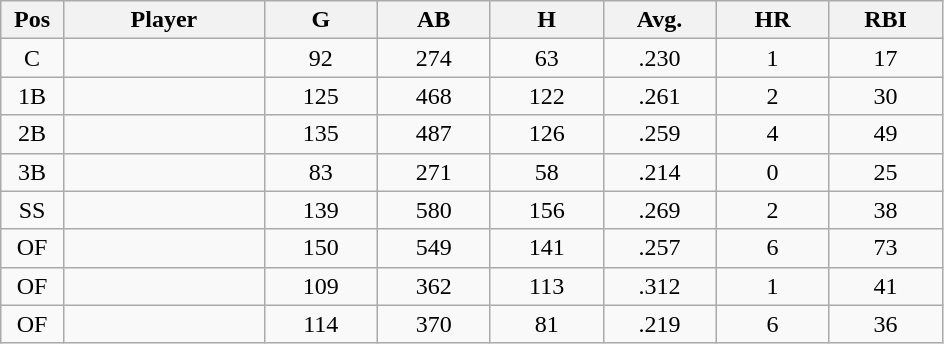<table class="wikitable sortable">
<tr>
<th bgcolor="#DDDDFF" width="5%">Pos</th>
<th bgcolor="#DDDDFF" width="16%">Player</th>
<th bgcolor="#DDDDFF" width="9%">G</th>
<th bgcolor="#DDDDFF" width="9%">AB</th>
<th bgcolor="#DDDDFF" width="9%">H</th>
<th bgcolor="#DDDDFF" width="9%">Avg.</th>
<th bgcolor="#DDDDFF" width="9%">HR</th>
<th bgcolor="#DDDDFF" width="9%">RBI</th>
</tr>
<tr align="center">
<td>C</td>
<td></td>
<td>92</td>
<td>274</td>
<td>63</td>
<td>.230</td>
<td>1</td>
<td>17</td>
</tr>
<tr align="center">
<td>1B</td>
<td></td>
<td>125</td>
<td>468</td>
<td>122</td>
<td>.261</td>
<td>2</td>
<td>30</td>
</tr>
<tr align="center">
<td>2B</td>
<td></td>
<td>135</td>
<td>487</td>
<td>126</td>
<td>.259</td>
<td>4</td>
<td>49</td>
</tr>
<tr align="center">
<td>3B</td>
<td></td>
<td>83</td>
<td>271</td>
<td>58</td>
<td>.214</td>
<td>0</td>
<td>25</td>
</tr>
<tr align="center">
<td>SS</td>
<td></td>
<td>139</td>
<td>580</td>
<td>156</td>
<td>.269</td>
<td>2</td>
<td>38</td>
</tr>
<tr align="center">
<td>OF</td>
<td></td>
<td>150</td>
<td>549</td>
<td>141</td>
<td>.257</td>
<td>6</td>
<td>73</td>
</tr>
<tr align="center">
<td>OF</td>
<td></td>
<td>109</td>
<td>362</td>
<td>113</td>
<td>.312</td>
<td>1</td>
<td>41</td>
</tr>
<tr align="center">
<td>OF</td>
<td></td>
<td>114</td>
<td>370</td>
<td>81</td>
<td>.219</td>
<td>6</td>
<td>36</td>
</tr>
</table>
